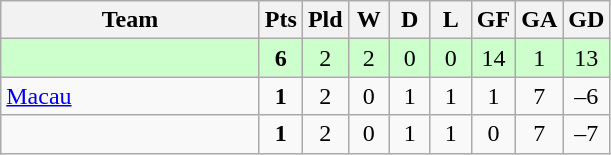<table class="wikitable" style="text-align: center;">
<tr>
<th width=165>Team</th>
<th width=20>Pts</th>
<th width=20>Pld</th>
<th width=20>W</th>
<th width=20>D</th>
<th width=20>L</th>
<th width=20>GF</th>
<th width=20>GA</th>
<th width=20>GD</th>
</tr>
<tr style="background:#ccffcc;">
<td style="text-align:left;"></td>
<td><strong>6</strong></td>
<td>2</td>
<td>2</td>
<td>0</td>
<td>0</td>
<td>14</td>
<td>1</td>
<td>13</td>
</tr>
<tr>
<td style="text-align:left;"> <a href='#'>Macau</a></td>
<td><strong>1</strong></td>
<td>2</td>
<td>0</td>
<td>1</td>
<td>1</td>
<td>1</td>
<td>7</td>
<td>–6</td>
</tr>
<tr>
<td style="text-align:left;"></td>
<td><strong>1</strong></td>
<td>2</td>
<td>0</td>
<td>1</td>
<td>1</td>
<td>0</td>
<td>7</td>
<td>–7</td>
</tr>
</table>
